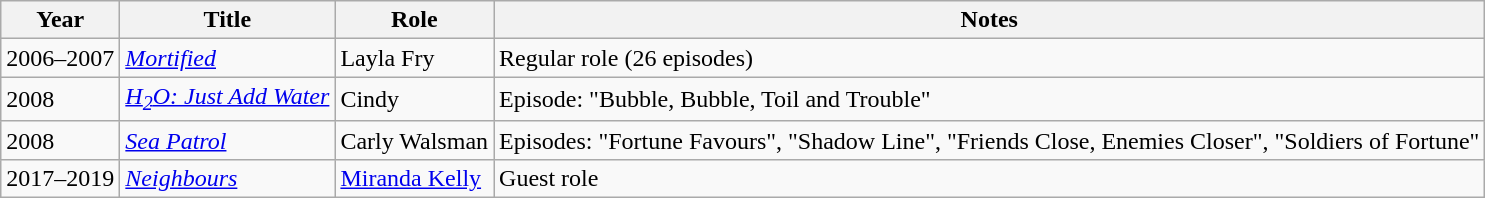<table class="wikitable">
<tr>
<th>Year</th>
<th>Title</th>
<th>Role</th>
<th>Notes</th>
</tr>
<tr>
<td>2006–2007</td>
<td><em><a href='#'>Mortified</a></em></td>
<td>Layla Fry</td>
<td>Regular role (26 episodes)</td>
</tr>
<tr>
<td>2008</td>
<td><em><a href='#'>H<sub>2</sub>O: Just Add Water</a></em></td>
<td>Cindy</td>
<td>Episode: "Bubble, Bubble, Toil and Trouble"</td>
</tr>
<tr>
<td>2008</td>
<td><em><a href='#'>Sea Patrol</a></em></td>
<td>Carly Walsman</td>
<td>Episodes: "Fortune Favours", "Shadow Line", "Friends Close, Enemies Closer", "Soldiers of Fortune"</td>
</tr>
<tr>
<td>2017–2019</td>
<td><em><a href='#'>Neighbours</a></em></td>
<td><a href='#'>Miranda Kelly</a></td>
<td>Guest role</td>
</tr>
</table>
